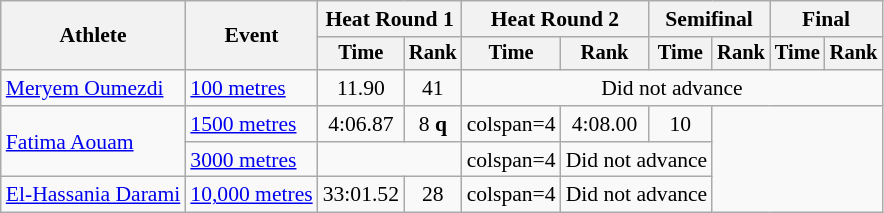<table class=wikitable style="font-size:90%; text-align:center">
<tr>
<th rowspan=2>Athlete</th>
<th rowspan=2>Event</th>
<th colspan=2>Heat Round 1</th>
<th colspan=2>Heat Round 2</th>
<th colspan=2>Semifinal</th>
<th colspan=2>Final</th>
</tr>
<tr style=font-size:95%>
<th>Time</th>
<th>Rank</th>
<th>Time</th>
<th>Rank</th>
<th>Time</th>
<th>Rank</th>
<th>Time</th>
<th>Rank</th>
</tr>
<tr align=center>
<td align=left><a href='#'>Meryem Oumezdi</a></td>
<td align=left><a href='#'>100 metres</a></td>
<td>11.90</td>
<td>41</td>
<td colspan=6>Did not advance</td>
</tr>
<tr align=center>
<td align=left rowspan=2><a href='#'>Fatima Aouam</a></td>
<td align=left><a href='#'>1500 metres</a></td>
<td>4:06.87</td>
<td>8 <strong>q</strong></td>
<td>colspan=4</td>
<td>4:08.00</td>
<td>10</td>
</tr>
<tr align=center>
<td align=left><a href='#'>3000 metres</a></td>
<td colspan=2></td>
<td>colspan=4</td>
<td colspan=2>Did not advance</td>
</tr>
<tr align=center>
<td align=left><a href='#'>El-Hassania Darami</a></td>
<td align=left><a href='#'>10,000 metres</a></td>
<td>33:01.52</td>
<td>28</td>
<td>colspan=4</td>
<td colspan=2>Did not advance</td>
</tr>
</table>
